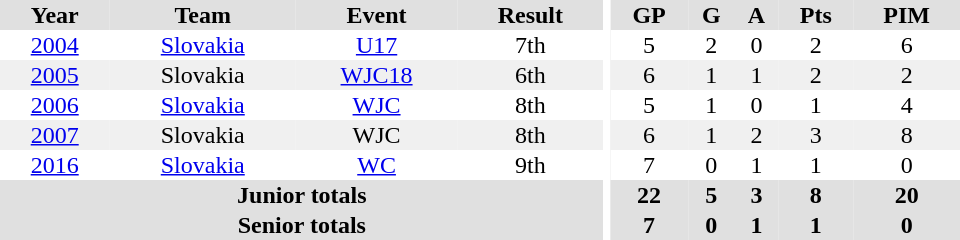<table border="0" cellpadding="1" cellspacing="0" ID="Table3" style="text-align:center; width:40em">
<tr ALIGN="center" bgcolor="#e0e0e0">
<th>Year</th>
<th>Team</th>
<th>Event</th>
<th>Result</th>
<th rowspan="99" bgcolor="#ffffff"></th>
<th>GP</th>
<th>G</th>
<th>A</th>
<th>Pts</th>
<th>PIM</th>
</tr>
<tr>
<td><a href='#'>2004</a></td>
<td><a href='#'>Slovakia</a></td>
<td><a href='#'>U17</a></td>
<td>7th</td>
<td>5</td>
<td>2</td>
<td>0</td>
<td>2</td>
<td>6</td>
</tr>
<tr bgcolor="#f0f0f0">
<td><a href='#'>2005</a></td>
<td>Slovakia</td>
<td><a href='#'>WJC18</a></td>
<td>6th</td>
<td>6</td>
<td>1</td>
<td>1</td>
<td>2</td>
<td>2</td>
</tr>
<tr>
<td><a href='#'>2006</a></td>
<td><a href='#'>Slovakia</a></td>
<td><a href='#'>WJC</a></td>
<td>8th</td>
<td>5</td>
<td>1</td>
<td>0</td>
<td>1</td>
<td>4</td>
</tr>
<tr bgcolor="#f0f0f0">
<td><a href='#'>2007</a></td>
<td>Slovakia</td>
<td>WJC</td>
<td>8th</td>
<td>6</td>
<td>1</td>
<td>2</td>
<td>3</td>
<td>8</td>
</tr>
<tr>
<td><a href='#'>2016</a></td>
<td><a href='#'>Slovakia</a></td>
<td><a href='#'>WC</a></td>
<td>9th</td>
<td>7</td>
<td>0</td>
<td>1</td>
<td>1</td>
<td>0</td>
</tr>
<tr bgcolor="#e0e0e0">
<th colspan="4">Junior totals</th>
<th>22</th>
<th>5</th>
<th>3</th>
<th>8</th>
<th>20</th>
</tr>
<tr bgcolor="#e0e0e0">
<th colspan=4>Senior totals</th>
<th>7</th>
<th>0</th>
<th>1</th>
<th>1</th>
<th>0</th>
</tr>
</table>
